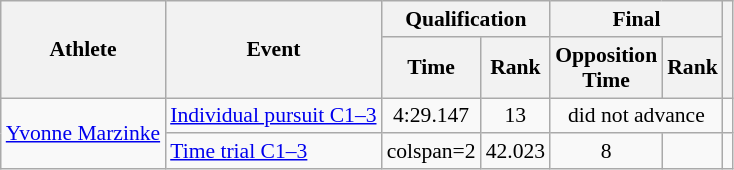<table class=wikitable style="font-size:90%">
<tr>
<th rowspan="2">Athlete</th>
<th rowspan="2">Event</th>
<th colspan="2">Qualification</th>
<th colspan="2">Final</th>
<th rowspan="2"></th>
</tr>
<tr>
<th>Time</th>
<th>Rank</th>
<th>Opposition<br>Time</th>
<th>Rank</th>
</tr>
<tr align=center>
<td align=left rowspan=2><a href='#'>Yvonne Marzinke</a></td>
<td align=left><a href='#'>Individual pursuit C1–3</a></td>
<td>4:29.147</td>
<td>13</td>
<td colspan=2>did not advance</td>
<td></td>
</tr>
<tr align=center>
<td align=left><a href='#'>Time trial C1–3</a></td>
<td>colspan=2</td>
<td>42.023</td>
<td>8</td>
<td></td>
</tr>
</table>
